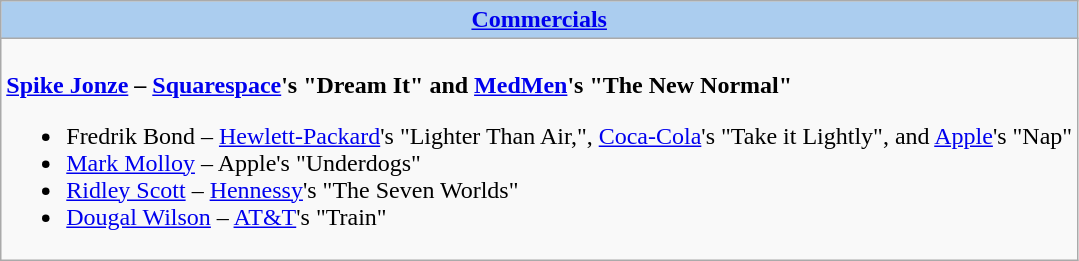<table class=wikitable style="width="100%">
<tr>
<th colspan="2" style="background:#abcdef;"><a href='#'>Commercials</a></th>
</tr>
<tr>
<td colspan="2" style="vertical-align:top;"><br><strong><a href='#'>Spike Jonze</a> – <a href='#'>Squarespace</a>'s "Dream It" and <a href='#'>MedMen</a>'s "The New Normal"</strong><ul><li>Fredrik Bond – <a href='#'>Hewlett-Packard</a>'s "Lighter Than Air,", <a href='#'>Coca-Cola</a>'s "Take it Lightly", and <a href='#'>Apple</a>'s "Nap"</li><li><a href='#'>Mark Molloy</a> – Apple's "Underdogs"</li><li><a href='#'>Ridley Scott</a> – <a href='#'>Hennessy</a>'s "The Seven Worlds"</li><li><a href='#'>Dougal Wilson</a> – <a href='#'>AT&T</a>'s "Train"</li></ul></td>
</tr>
</table>
